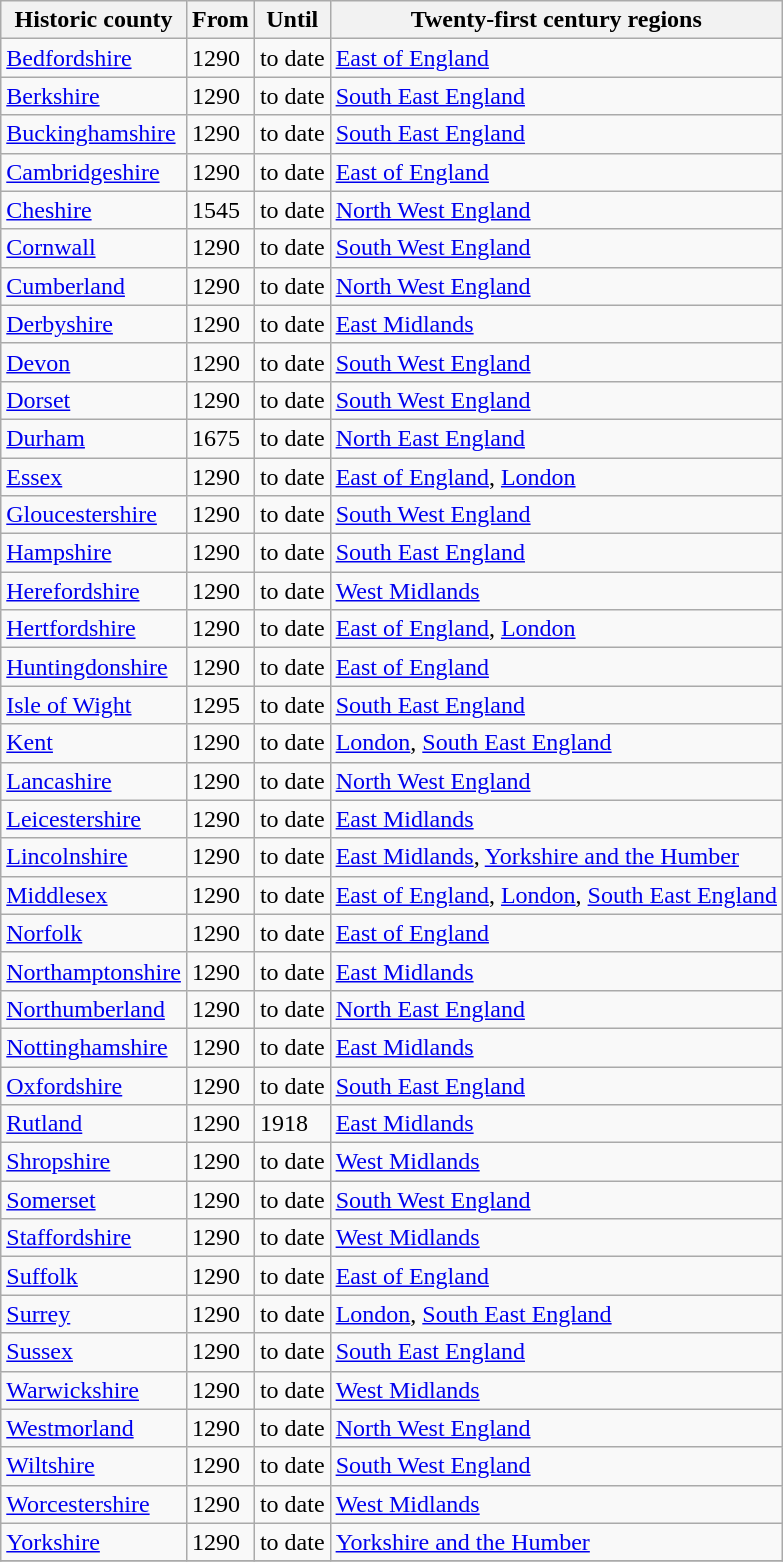<table class="wikitable">
<tr>
<th>Historic county</th>
<th>From</th>
<th>Until</th>
<th>Twenty-first century regions</th>
</tr>
<tr>
<td><a href='#'>Bedfordshire</a></td>
<td>1290</td>
<td>to date</td>
<td><a href='#'>East of England</a></td>
</tr>
<tr>
<td><a href='#'>Berkshire</a></td>
<td>1290</td>
<td>to date</td>
<td><a href='#'>South East England</a></td>
</tr>
<tr>
<td><a href='#'>Buckinghamshire</a></td>
<td>1290</td>
<td>to date</td>
<td><a href='#'>South East England</a></td>
</tr>
<tr>
<td><a href='#'>Cambridgeshire</a></td>
<td>1290</td>
<td>to date</td>
<td><a href='#'>East of England</a></td>
</tr>
<tr>
<td><a href='#'>Cheshire</a></td>
<td>1545</td>
<td>to date</td>
<td><a href='#'>North West England</a></td>
</tr>
<tr>
<td><a href='#'>Cornwall</a></td>
<td>1290</td>
<td>to date</td>
<td><a href='#'>South West England</a></td>
</tr>
<tr>
<td><a href='#'>Cumberland</a></td>
<td>1290</td>
<td>to date</td>
<td><a href='#'>North West England</a></td>
</tr>
<tr>
<td><a href='#'>Derbyshire</a></td>
<td>1290</td>
<td>to date</td>
<td><a href='#'>East Midlands</a></td>
</tr>
<tr>
<td><a href='#'>Devon</a></td>
<td>1290</td>
<td>to date</td>
<td><a href='#'>South West England</a></td>
</tr>
<tr>
<td><a href='#'>Dorset</a></td>
<td>1290</td>
<td>to date</td>
<td><a href='#'>South West England</a></td>
</tr>
<tr>
<td><a href='#'>Durham</a></td>
<td>1675</td>
<td>to date</td>
<td><a href='#'>North East England</a></td>
</tr>
<tr>
<td><a href='#'>Essex</a></td>
<td>1290</td>
<td>to date</td>
<td><a href='#'>East of England</a>, <a href='#'>London</a></td>
</tr>
<tr>
<td><a href='#'>Gloucestershire</a></td>
<td>1290</td>
<td>to date</td>
<td><a href='#'>South West England</a></td>
</tr>
<tr>
<td><a href='#'>Hampshire</a></td>
<td>1290</td>
<td>to date</td>
<td><a href='#'>South East England</a></td>
</tr>
<tr>
<td><a href='#'>Herefordshire</a></td>
<td>1290</td>
<td>to date</td>
<td><a href='#'>West Midlands</a></td>
</tr>
<tr>
<td><a href='#'>Hertfordshire</a></td>
<td>1290</td>
<td>to date</td>
<td><a href='#'>East of England</a>, <a href='#'>London</a></td>
</tr>
<tr>
<td><a href='#'>Huntingdonshire</a></td>
<td>1290</td>
<td>to date</td>
<td><a href='#'>East of England</a></td>
</tr>
<tr>
<td><a href='#'>Isle of Wight</a></td>
<td>1295</td>
<td>to date</td>
<td><a href='#'>South East England</a></td>
</tr>
<tr>
<td><a href='#'>Kent</a></td>
<td>1290</td>
<td>to date</td>
<td><a href='#'>London</a>, <a href='#'>South East England</a></td>
</tr>
<tr>
<td><a href='#'>Lancashire</a></td>
<td>1290</td>
<td>to date</td>
<td><a href='#'>North West England</a></td>
</tr>
<tr>
<td><a href='#'>Leicestershire</a></td>
<td>1290</td>
<td>to date</td>
<td><a href='#'>East Midlands</a></td>
</tr>
<tr>
<td><a href='#'>Lincolnshire</a></td>
<td>1290</td>
<td>to date</td>
<td><a href='#'>East Midlands</a>, <a href='#'>Yorkshire and the Humber</a></td>
</tr>
<tr>
<td><a href='#'>Middlesex</a></td>
<td>1290</td>
<td>to date</td>
<td><a href='#'>East of England</a>, <a href='#'>London</a>, <a href='#'>South East England</a></td>
</tr>
<tr>
<td><a href='#'>Norfolk</a></td>
<td>1290</td>
<td>to date</td>
<td><a href='#'>East of England</a></td>
</tr>
<tr>
<td><a href='#'>Northamptonshire</a></td>
<td>1290</td>
<td>to date</td>
<td><a href='#'>East Midlands</a></td>
</tr>
<tr>
<td><a href='#'>Northumberland</a></td>
<td>1290</td>
<td>to date</td>
<td><a href='#'>North East England</a></td>
</tr>
<tr>
<td><a href='#'>Nottinghamshire</a></td>
<td>1290</td>
<td>to date</td>
<td><a href='#'>East Midlands</a></td>
</tr>
<tr>
<td><a href='#'>Oxfordshire</a></td>
<td>1290</td>
<td>to date</td>
<td><a href='#'>South East England</a></td>
</tr>
<tr>
<td><a href='#'>Rutland</a></td>
<td>1290</td>
<td>1918</td>
<td><a href='#'>East Midlands</a></td>
</tr>
<tr>
<td><a href='#'>Shropshire</a></td>
<td>1290</td>
<td>to date</td>
<td><a href='#'>West Midlands</a></td>
</tr>
<tr>
<td><a href='#'>Somerset</a></td>
<td>1290</td>
<td>to date</td>
<td><a href='#'>South West England</a></td>
</tr>
<tr>
<td><a href='#'>Staffordshire</a></td>
<td>1290</td>
<td>to date</td>
<td><a href='#'>West Midlands</a></td>
</tr>
<tr>
<td><a href='#'>Suffolk</a></td>
<td>1290</td>
<td>to date</td>
<td><a href='#'>East of England</a></td>
</tr>
<tr>
<td><a href='#'>Surrey</a></td>
<td>1290</td>
<td>to date</td>
<td><a href='#'>London</a>, <a href='#'>South East England</a></td>
</tr>
<tr>
<td><a href='#'>Sussex</a></td>
<td>1290</td>
<td>to date</td>
<td><a href='#'>South East England</a></td>
</tr>
<tr>
<td><a href='#'>Warwickshire</a></td>
<td>1290</td>
<td>to date</td>
<td><a href='#'>West Midlands</a></td>
</tr>
<tr>
<td><a href='#'>Westmorland</a></td>
<td>1290</td>
<td>to date</td>
<td><a href='#'>North West England</a></td>
</tr>
<tr>
<td><a href='#'>Wiltshire</a></td>
<td>1290</td>
<td>to date</td>
<td><a href='#'>South West England</a></td>
</tr>
<tr>
<td><a href='#'>Worcestershire</a></td>
<td>1290</td>
<td>to date</td>
<td><a href='#'>West Midlands</a></td>
</tr>
<tr>
<td><a href='#'>Yorkshire</a></td>
<td>1290</td>
<td>to date</td>
<td><a href='#'>Yorkshire and the Humber</a></td>
</tr>
<tr>
</tr>
</table>
